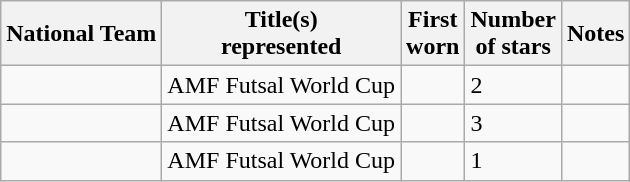<table class="wikitable sortable">
<tr>
<th>National Team</th>
<th>Title(s)<br>represented</th>
<th>First<br>worn</th>
<th>Number<br>of stars</th>
<th class="unsortable">Notes</th>
</tr>
<tr ->
<td></td>
<td>AMF Futsal World Cup</td>
<td></td>
<td>2</td>
<td></td>
</tr>
<tr ->
<td></td>
<td>AMF Futsal World Cup</td>
<td></td>
<td>3</td>
<td></td>
</tr>
<tr ->
<td></td>
<td>AMF Futsal World Cup</td>
<td></td>
<td>1</td>
<td></td>
</tr>
</table>
